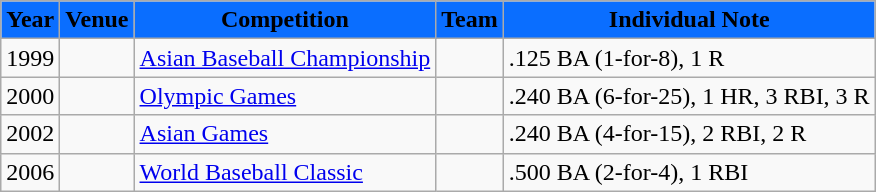<table class="wikitable">
<tr>
<th style="background:#0A6EFF"><span>Year</span></th>
<th style="background:#0A6EFF"><span>Venue</span></th>
<th style="background:#0A6EFF"><span>Competition</span></th>
<th style="background:#0A6EFF"><span>Team</span></th>
<th style="background:#0A6EFF"><span>Individual Note</span></th>
</tr>
<tr>
<td>1999</td>
<td></td>
<td><a href='#'>Asian Baseball Championship</a></td>
<td style="text-align:center"></td>
<td>.125 BA (1-for-8), 1 R</td>
</tr>
<tr>
<td>2000</td>
<td></td>
<td><a href='#'>Olympic Games</a></td>
<td style="text-align:center"></td>
<td>.240 BA (6-for-25), 1 HR, 3 RBI, 3 R</td>
</tr>
<tr>
<td>2002</td>
<td></td>
<td><a href='#'>Asian Games</a></td>
<td style="text-align:center"></td>
<td>.240 BA (4-for-15), 2 RBI, 2 R</td>
</tr>
<tr>
<td>2006</td>
<td></td>
<td><a href='#'>World Baseball Classic</a></td>
<td style="text-align:center"></td>
<td>.500 BA (2-for-4), 1 RBI</td>
</tr>
</table>
